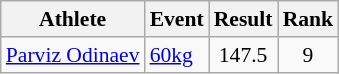<table class=wikitable style="font-size:90%">
<tr>
<th>Athlete</th>
<th>Event</th>
<th>Result</th>
<th>Rank</th>
</tr>
<tr>
<td><a href='#'>Parviz Odinaev</a></td>
<td><a href='#'>60kg</a></td>
<td style="text-align:center;">147.5</td>
<td style="text-align:center;">9</td>
</tr>
</table>
